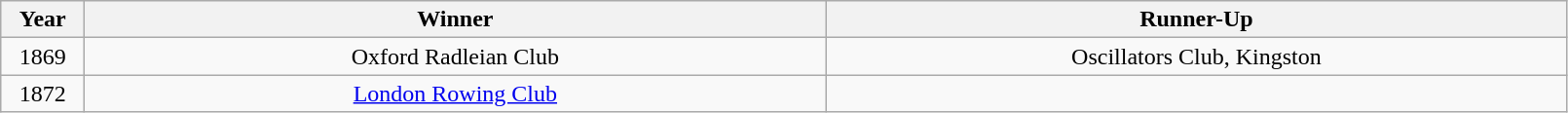<table class="wikitable" style="text-align:center">
<tr>
<th width=50>Year</th>
<th width=500>Winner</th>
<th width=500>Runner-Up</th>
</tr>
<tr>
<td>1869</td>
<td>Oxford Radleian Club</td>
<td>Oscillators Club, Kingston</td>
</tr>
<tr>
<td>1872</td>
<td><a href='#'>London Rowing Club</a></td>
<td></td>
</tr>
</table>
